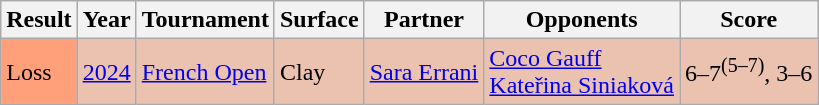<table class="sortable wikitable">
<tr>
<th>Result</th>
<th>Year</th>
<th>Tournament</th>
<th>Surface</th>
<th>Partner</th>
<th>Opponents</th>
<th class="unsortable">Score</th>
</tr>
<tr bgcolor=ebc2af>
<td style=background:#ffa07a>Loss</td>
<td><a href='#'>2024</a></td>
<td><a href='#'>French Open</a></td>
<td>Clay</td>
<td> <a href='#'>Sara Errani</a></td>
<td> <a href='#'>Coco Gauff</a> <br>  <a href='#'>Kateřina Siniaková</a></td>
<td>6–7<sup>(5–7)</sup>, 3–6</td>
</tr>
</table>
